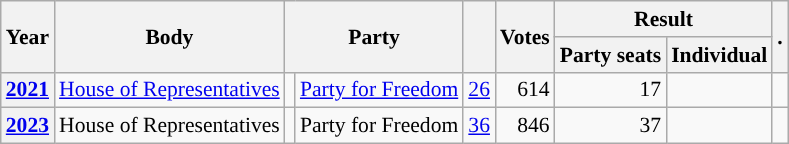<table class="wikitable plainrowheaders sortable" border=2 cellpadding=4 cellspacing=0 style="border: 1px #aaa solid; font-size: 90%; text-align:center;">
<tr>
<th scope="col" rowspan=2>Year</th>
<th scope="col" rowspan=2>Body</th>
<th scope="col" colspan=2 rowspan=2>Party</th>
<th scope="col" rowspan=2></th>
<th scope="col" rowspan=2>Votes</th>
<th scope="colgroup" colspan=2>Result</th>
<th scope="col" rowspan=2 class="unsortable">.</th>
</tr>
<tr>
<th scope="col">Party seats</th>
<th scope="col">Individual</th>
</tr>
<tr>
<th scope="row"><a href='#'>2021</a></th>
<td><a href='#'>House of Representatives</a></td>
<td style="background-color:"></td>
<td><a href='#'>Party for Freedom</a></td>
<td style=text-align:right><a href='#'>26</a></td>
<td style=text-align:right>614</td>
<td style=text-align:right>17</td>
<td></td>
<td></td>
</tr>
<tr>
<th scope="row"><a href='#'>2023</a></th>
<td>House of Representatives</td>
<td style="background-color:"></td>
<td>Party for Freedom</td>
<td style=text-align:right><a href='#'>36</a></td>
<td style=text-align:right>846</td>
<td style=text-align:right>37</td>
<td></td>
<td></td>
</tr>
</table>
